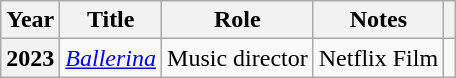<table class="wikitable sortable plainrowheaders">
<tr>
<th scope="col">Year</th>
<th scope="col">Title</th>
<th scope="col">Role</th>
<th scope="col">Notes</th>
<th scope="col" class="unsortable"></th>
</tr>
<tr>
<th scope="row">2023</th>
<td><em><a href='#'>Ballerina</a></em></td>
<td>Music director</td>
<td>Netflix Film</td>
<td></td>
</tr>
</table>
